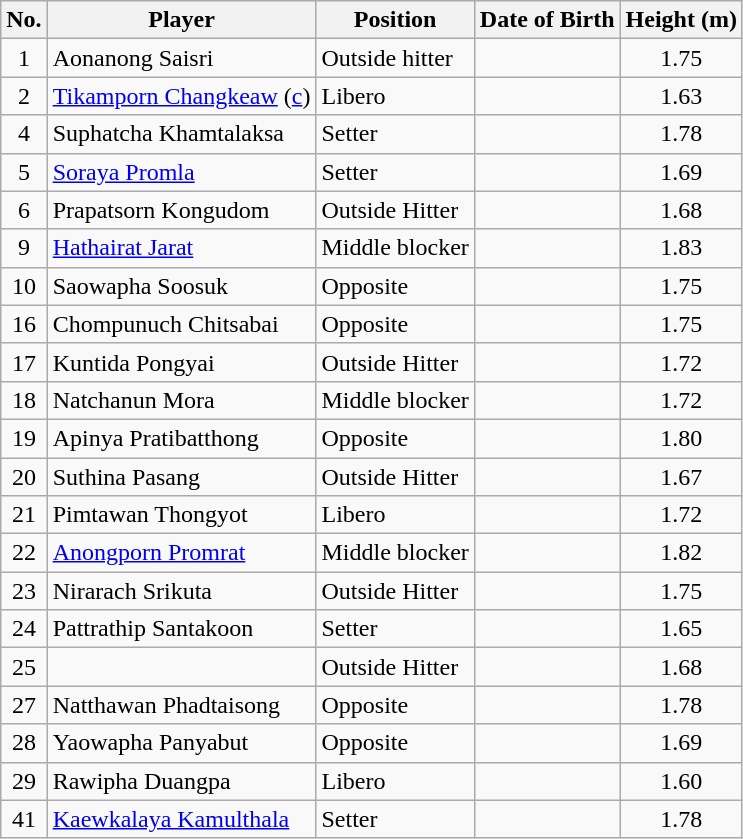<table class="wikitable sortable">
<tr>
<th>No.</th>
<th>Player</th>
<th>Position</th>
<th>Date of Birth</th>
<th>Height (m)</th>
</tr>
<tr>
<td align="center">1</td>
<td> Aonanong Saisri</td>
<td>Outside hitter</td>
<td></td>
<td align="center">1.75</td>
</tr>
<tr>
<td align="center">2</td>
<td> <a href='#'>Tikamporn Changkeaw</a> (<a href='#'>c</a>)</td>
<td>Libero</td>
<td></td>
<td align="center">1.63</td>
</tr>
<tr>
<td align="center">4</td>
<td> Suphatcha Khamtalaksa</td>
<td>Setter</td>
<td></td>
<td align="center">1.78</td>
</tr>
<tr>
<td align="center">5</td>
<td> <a href='#'>Soraya Promla</a></td>
<td>Setter</td>
<td></td>
<td align="center">1.69</td>
</tr>
<tr>
<td align="center">6</td>
<td> Prapatsorn Kongudom</td>
<td>Outside Hitter</td>
<td></td>
<td align="center">1.68</td>
</tr>
<tr>
<td align="center">9</td>
<td> <a href='#'>Hathairat Jarat</a></td>
<td>Middle blocker</td>
<td></td>
<td align="center">1.83</td>
</tr>
<tr>
<td align="center">10</td>
<td> Saowapha Soosuk</td>
<td>Opposite</td>
<td></td>
<td align="center">1.75</td>
</tr>
<tr>
<td align="center">16</td>
<td> Chompunuch Chitsabai</td>
<td>Opposite</td>
<td></td>
<td align="center">1.75</td>
</tr>
<tr>
<td align="center">17</td>
<td> Kuntida Pongyai</td>
<td>Outside Hitter</td>
<td></td>
<td align="center">1.72</td>
</tr>
<tr>
<td align="center">18</td>
<td> Natchanun Mora</td>
<td>Middle blocker</td>
<td></td>
<td align="center">1.72</td>
</tr>
<tr>
<td align="center">19</td>
<td> Apinya Pratibatthong</td>
<td>Opposite</td>
<td></td>
<td align="center">1.80</td>
</tr>
<tr>
<td align="center">20</td>
<td> Suthina Pasang</td>
<td>Outside Hitter</td>
<td></td>
<td align="center">1.67</td>
</tr>
<tr>
<td align="center">21</td>
<td> Pimtawan Thongyot</td>
<td>Libero</td>
<td></td>
<td align="center">1.72</td>
</tr>
<tr>
<td align="center">22</td>
<td> <a href='#'>Anongporn Promrat</a></td>
<td>Middle blocker</td>
<td></td>
<td align="center">1.82</td>
</tr>
<tr>
<td align="center">23</td>
<td> Nirarach Srikuta</td>
<td>Outside Hitter</td>
<td></td>
<td align="center">1.75</td>
</tr>
<tr>
<td align="center">24</td>
<td> Pattrathip Santakoon</td>
<td>Setter</td>
<td></td>
<td align="center">1.65</td>
</tr>
<tr>
<td align="center">25</td>
<td> </td>
<td>Outside Hitter</td>
<td></td>
<td align="center">1.68</td>
</tr>
<tr>
<td align="center">27</td>
<td> Natthawan Phadtaisong</td>
<td>Opposite</td>
<td></td>
<td align="center">1.78</td>
</tr>
<tr>
<td align="center">28</td>
<td> Yaowapha Panyabut</td>
<td>Opposite</td>
<td></td>
<td align="center">1.69</td>
</tr>
<tr>
<td align="center">29</td>
<td> Rawipha Duangpa</td>
<td>Libero</td>
<td></td>
<td align="center">1.60</td>
</tr>
<tr>
<td align="center">41</td>
<td> <a href='#'>Kaewkalaya Kamulthala</a></td>
<td>Setter</td>
<td></td>
<td align="center">1.78</td>
</tr>
</table>
